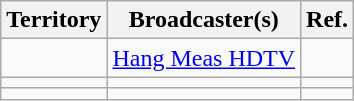<table class="wikitable sortable">
<tr>
<th>Territory</th>
<th>Broadcaster(s)</th>
<th>Ref.</th>
</tr>
<tr>
<td></td>
<td><a href='#'>Hang Meas HDTV</a></td>
<td></td>
</tr>
<tr>
<td></td>
<td></td>
<td></td>
</tr>
<tr>
<td></td>
<td></td>
<td></td>
</tr>
</table>
